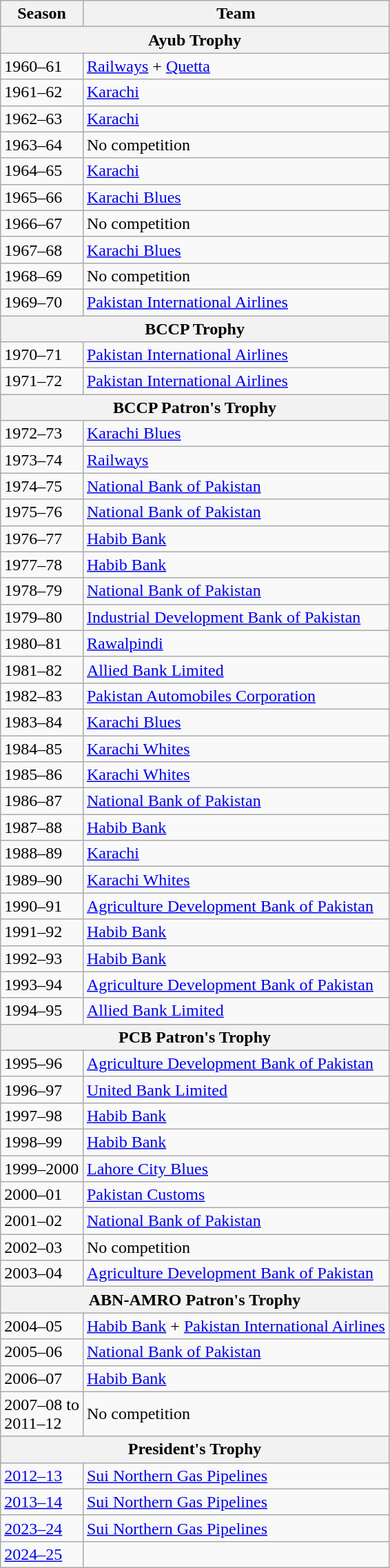<table class="wikitable">
<tr>
<th>Season</th>
<th>Team</th>
</tr>
<tr>
<th ! colspan=2>Ayub Trophy</th>
</tr>
<tr>
<td>1960–61</td>
<td><a href='#'>Railways</a> + <a href='#'>Quetta</a></td>
</tr>
<tr>
<td>1961–62</td>
<td><a href='#'>Karachi</a></td>
</tr>
<tr>
<td>1962–63</td>
<td><a href='#'>Karachi</a></td>
</tr>
<tr>
<td>1963–64</td>
<td>No competition</td>
</tr>
<tr>
<td>1964–65</td>
<td><a href='#'>Karachi</a></td>
</tr>
<tr>
<td>1965–66</td>
<td><a href='#'>Karachi Blues</a></td>
</tr>
<tr>
<td>1966–67</td>
<td>No competition</td>
</tr>
<tr>
<td>1967–68</td>
<td><a href='#'>Karachi Blues</a></td>
</tr>
<tr>
<td>1968–69</td>
<td>No competition</td>
</tr>
<tr>
<td>1969–70</td>
<td><a href='#'>Pakistan International Airlines</a></td>
</tr>
<tr>
<th ! colspan=2>BCCP Trophy</th>
</tr>
<tr>
<td>1970–71</td>
<td><a href='#'>Pakistan International Airlines</a></td>
</tr>
<tr>
<td>1971–72</td>
<td><a href='#'>Pakistan International Airlines</a></td>
</tr>
<tr>
<th ! colspan=2>BCCP Patron's Trophy</th>
</tr>
<tr>
<td>1972–73</td>
<td><a href='#'>Karachi Blues</a></td>
</tr>
<tr>
<td>1973–74</td>
<td><a href='#'>Railways</a></td>
</tr>
<tr>
<td>1974–75</td>
<td><a href='#'>National Bank of Pakistan</a></td>
</tr>
<tr>
<td>1975–76</td>
<td><a href='#'>National Bank of Pakistan</a></td>
</tr>
<tr>
<td>1976–77</td>
<td><a href='#'>Habib Bank</a></td>
</tr>
<tr>
<td>1977–78</td>
<td><a href='#'>Habib Bank</a></td>
</tr>
<tr>
<td>1978–79</td>
<td><a href='#'>National Bank of Pakistan</a></td>
</tr>
<tr>
<td>1979–80</td>
<td><a href='#'>Industrial Development Bank of Pakistan</a></td>
</tr>
<tr>
<td>1980–81</td>
<td><a href='#'>Rawalpindi</a></td>
</tr>
<tr>
<td>1981–82</td>
<td><a href='#'>Allied Bank Limited</a></td>
</tr>
<tr>
<td>1982–83</td>
<td><a href='#'>Pakistan Automobiles Corporation</a></td>
</tr>
<tr>
<td>1983–84</td>
<td><a href='#'>Karachi Blues</a></td>
</tr>
<tr>
<td>1984–85</td>
<td><a href='#'>Karachi Whites</a></td>
</tr>
<tr>
<td>1985–86</td>
<td><a href='#'>Karachi Whites</a></td>
</tr>
<tr>
<td>1986–87</td>
<td><a href='#'>National Bank of Pakistan</a></td>
</tr>
<tr>
<td>1987–88</td>
<td><a href='#'>Habib Bank</a></td>
</tr>
<tr>
<td>1988–89</td>
<td><a href='#'>Karachi</a></td>
</tr>
<tr>
<td>1989–90</td>
<td><a href='#'>Karachi Whites</a></td>
</tr>
<tr>
<td>1990–91</td>
<td><a href='#'>Agriculture Development Bank of Pakistan</a></td>
</tr>
<tr>
<td>1991–92</td>
<td><a href='#'>Habib Bank</a></td>
</tr>
<tr>
<td>1992–93</td>
<td><a href='#'>Habib Bank</a></td>
</tr>
<tr>
<td>1993–94</td>
<td><a href='#'>Agriculture Development Bank of Pakistan</a></td>
</tr>
<tr>
<td>1994–95</td>
<td><a href='#'>Allied Bank Limited</a></td>
</tr>
<tr>
<th ! colspan=2>PCB Patron's Trophy</th>
</tr>
<tr>
<td>1995–96</td>
<td><a href='#'>Agriculture Development Bank of Pakistan</a></td>
</tr>
<tr>
<td>1996–97</td>
<td><a href='#'>United Bank Limited</a></td>
</tr>
<tr>
<td>1997–98</td>
<td><a href='#'>Habib Bank</a></td>
</tr>
<tr>
<td>1998–99</td>
<td><a href='#'>Habib Bank</a></td>
</tr>
<tr>
<td>1999–2000</td>
<td><a href='#'>Lahore City Blues</a></td>
</tr>
<tr>
<td>2000–01</td>
<td><a href='#'>Pakistan Customs</a></td>
</tr>
<tr>
<td>2001–02</td>
<td><a href='#'>National Bank of Pakistan</a></td>
</tr>
<tr>
<td>2002–03</td>
<td>No competition</td>
</tr>
<tr>
<td>2003–04</td>
<td><a href='#'>Agriculture Development Bank of Pakistan</a></td>
</tr>
<tr>
<th ! colspan=2>ABN-AMRO Patron's Trophy</th>
</tr>
<tr>
<td>2004–05</td>
<td><a href='#'>Habib Bank</a> + <a href='#'>Pakistan International Airlines</a></td>
</tr>
<tr>
<td>2005–06</td>
<td><a href='#'>National Bank of Pakistan</a></td>
</tr>
<tr>
<td>2006–07</td>
<td><a href='#'>Habib Bank</a></td>
</tr>
<tr>
<td>2007–08 to<br>2011–12</td>
<td>No competition</td>
</tr>
<tr>
<th ! colspan=2>President's Trophy</th>
</tr>
<tr>
<td><a href='#'>2012–13</a></td>
<td><a href='#'>Sui Northern Gas Pipelines</a></td>
</tr>
<tr>
<td><a href='#'>2013–14</a></td>
<td><a href='#'>Sui Northern Gas Pipelines</a></td>
</tr>
<tr>
<td><a href='#'>2023–24</a></td>
<td><a href='#'>Sui Northern Gas Pipelines</a></td>
</tr>
<tr>
<td><a href='#'>2024–25</a></td>
<td></td>
</tr>
</table>
